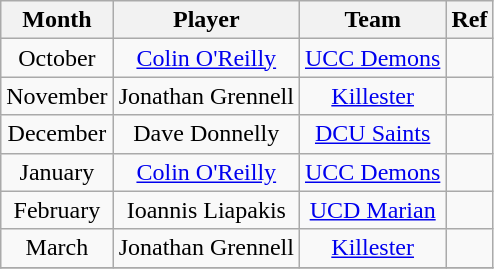<table class="wikitable" style="text-align:center">
<tr>
<th>Month</th>
<th>Player</th>
<th>Team</th>
<th>Ref</th>
</tr>
<tr>
<td>October</td>
<td><a href='#'>Colin O'Reilly</a></td>
<td><a href='#'>UCC Demons</a></td>
<td></td>
</tr>
<tr>
<td>November</td>
<td>Jonathan Grennell</td>
<td><a href='#'>Killester</a></td>
<td></td>
</tr>
<tr>
<td>December</td>
<td>Dave Donnelly</td>
<td><a href='#'>DCU Saints</a></td>
<td></td>
</tr>
<tr>
<td>January</td>
<td><a href='#'>Colin O'Reilly</a></td>
<td><a href='#'>UCC Demons</a></td>
<td></td>
</tr>
<tr>
<td>February</td>
<td>Ioannis Liapakis</td>
<td><a href='#'>UCD Marian</a></td>
<td></td>
</tr>
<tr>
<td>March</td>
<td>Jonathan Grennell</td>
<td><a href='#'>Killester</a></td>
<td></td>
</tr>
<tr>
</tr>
</table>
